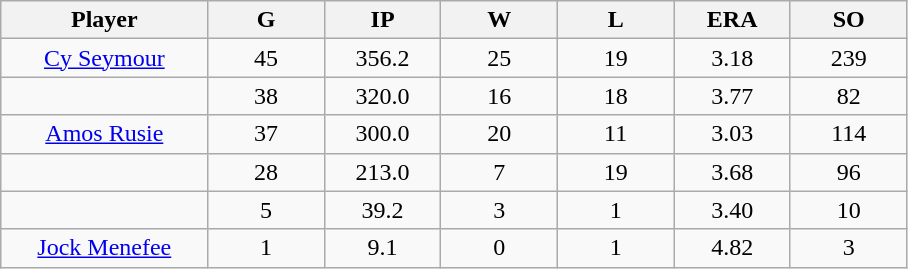<table class="wikitable sortable">
<tr>
<th bgcolor="#DDDDFF" width="16%">Player</th>
<th bgcolor="#DDDDFF" width="9%">G</th>
<th bgcolor="#DDDDFF" width="9%">IP</th>
<th bgcolor="#DDDDFF" width="9%">W</th>
<th bgcolor="#DDDDFF" width="9%">L</th>
<th bgcolor="#DDDDFF" width="9%">ERA</th>
<th bgcolor="#DDDDFF" width="9%">SO</th>
</tr>
<tr align="center">
<td><a href='#'>Cy Seymour</a></td>
<td>45</td>
<td>356.2</td>
<td>25</td>
<td>19</td>
<td>3.18</td>
<td>239</td>
</tr>
<tr align=center>
<td></td>
<td>38</td>
<td>320.0</td>
<td>16</td>
<td>18</td>
<td>3.77</td>
<td>82</td>
</tr>
<tr align="center">
<td><a href='#'>Amos Rusie</a></td>
<td>37</td>
<td>300.0</td>
<td>20</td>
<td>11</td>
<td>3.03</td>
<td>114</td>
</tr>
<tr align=center>
<td></td>
<td>28</td>
<td>213.0</td>
<td>7</td>
<td>19</td>
<td>3.68</td>
<td>96</td>
</tr>
<tr align="center">
<td></td>
<td>5</td>
<td>39.2</td>
<td>3</td>
<td>1</td>
<td>3.40</td>
<td>10</td>
</tr>
<tr align="center">
<td><a href='#'>Jock Menefee</a></td>
<td>1</td>
<td>9.1</td>
<td>0</td>
<td>1</td>
<td>4.82</td>
<td>3</td>
</tr>
</table>
